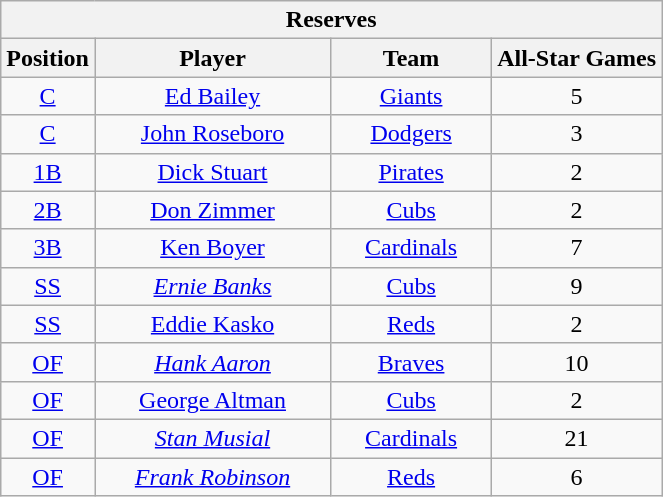<table class="wikitable" style="font-size: 100%; text-align:right;">
<tr>
<th colspan="4">Reserves</th>
</tr>
<tr>
<th>Position</th>
<th width="150">Player</th>
<th width="100">Team</th>
<th>All-Star Games</th>
</tr>
<tr>
<td align="center"><a href='#'>C</a></td>
<td align="center"><a href='#'>Ed Bailey</a></td>
<td align="center"><a href='#'>Giants</a></td>
<td align="center">5</td>
</tr>
<tr>
<td align="center"><a href='#'>C</a></td>
<td align="center"><a href='#'>John Roseboro</a></td>
<td align="center"><a href='#'>Dodgers</a></td>
<td align="center">3</td>
</tr>
<tr>
<td align="center"><a href='#'>1B</a></td>
<td align="center"><a href='#'>Dick Stuart</a></td>
<td align="center"><a href='#'>Pirates</a></td>
<td align="center">2</td>
</tr>
<tr>
<td align="center"><a href='#'>2B</a></td>
<td align="center"><a href='#'>Don Zimmer</a></td>
<td align="center"><a href='#'>Cubs</a></td>
<td align="center">2</td>
</tr>
<tr>
<td align="center"><a href='#'>3B</a></td>
<td align="center"><a href='#'>Ken Boyer</a></td>
<td align="center"><a href='#'>Cardinals</a></td>
<td align="center">7</td>
</tr>
<tr>
<td align="center"><a href='#'>SS</a></td>
<td align="center"><em><a href='#'>Ernie Banks</a></em></td>
<td align="center"><a href='#'>Cubs</a></td>
<td align="center">9</td>
</tr>
<tr>
<td align="center"><a href='#'>SS</a></td>
<td align="center"><a href='#'>Eddie Kasko</a></td>
<td align="center"><a href='#'>Reds</a></td>
<td align="center">2</td>
</tr>
<tr>
<td align="center"><a href='#'>OF</a></td>
<td align="center"><em><a href='#'>Hank Aaron</a></em></td>
<td align="center"><a href='#'>Braves</a></td>
<td align="center">10</td>
</tr>
<tr>
<td align="center"><a href='#'>OF</a></td>
<td align="center"><a href='#'>George Altman</a></td>
<td align="center"><a href='#'>Cubs</a></td>
<td align="center">2</td>
</tr>
<tr>
<td align="center"><a href='#'>OF</a></td>
<td align="center"><em><a href='#'>Stan Musial</a></em></td>
<td align="center"><a href='#'>Cardinals</a></td>
<td align="center">21</td>
</tr>
<tr>
<td align="center"><a href='#'>OF</a></td>
<td align="center"><em><a href='#'>Frank Robinson</a></em></td>
<td align="center"><a href='#'>Reds</a></td>
<td align="center">6</td>
</tr>
</table>
